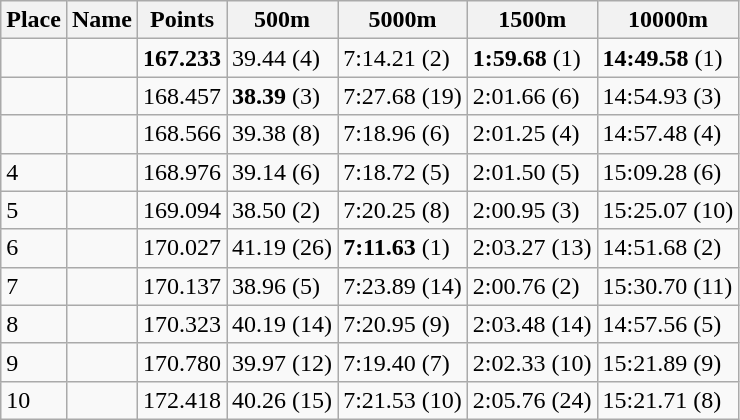<table class="wikitable">
<tr>
<th>Place</th>
<th>Name</th>
<th>Points</th>
<th>500m</th>
<th>5000m</th>
<th>1500m</th>
<th>10000m</th>
</tr>
<tr>
<td></td>
<td></td>
<td><strong>167.233</strong></td>
<td>39.44 (4)</td>
<td>7:14.21	(2)</td>
<td><strong>1:59.68</strong> (1)</td>
<td><strong>14:49.58</strong> (1)</td>
</tr>
<tr>
<td></td>
<td></td>
<td>168.457</td>
<td><strong>38.39</strong> (3)</td>
<td>7:27.68 (19)</td>
<td>2:01.66 (6)</td>
<td>14:54.93 (3)</td>
</tr>
<tr>
<td></td>
<td></td>
<td>168.566</td>
<td>39.38 (8)</td>
<td>7:18.96 (6)</td>
<td>2:01.25 (4)</td>
<td>14:57.48 (4)</td>
</tr>
<tr>
<td>4</td>
<td></td>
<td>168.976</td>
<td>39.14 (6)</td>
<td>7:18.72 (5)</td>
<td>2:01.50 (5)</td>
<td>15:09.28 (6)</td>
</tr>
<tr>
<td>5</td>
<td></td>
<td>169.094</td>
<td>38.50 (2)</td>
<td>7:20.25 (8)</td>
<td>2:00.95	(3)</td>
<td>15:25.07	(10)</td>
</tr>
<tr>
<td>6</td>
<td></td>
<td>170.027</td>
<td>41.19 (26)</td>
<td><strong>7:11.63</strong> (1)</td>
<td>2:03.27 (13)</td>
<td>14:51.68	(2)</td>
</tr>
<tr>
<td>7</td>
<td></td>
<td>170.137</td>
<td>38.96 (5)</td>
<td>7:23.89 (14)</td>
<td>2:00.76 (2)</td>
<td>15:30.70 (11)</td>
</tr>
<tr>
<td>8</td>
<td></td>
<td>170.323</td>
<td>40.19 (14)</td>
<td>7:20.95 (9)</td>
<td>2:03.48	(14)</td>
<td>14:57.56 (5)</td>
</tr>
<tr>
<td>9</td>
<td></td>
<td>170.780</td>
<td>39.97 (12)</td>
<td>7:19.40 (7)</td>
<td>2:02.33 (10)</td>
<td>15:21.89 (9)</td>
</tr>
<tr>
<td>10</td>
<td></td>
<td>172.418</td>
<td>40.26	(15)</td>
<td>7:21.53	(10)</td>
<td>2:05.76 (24)</td>
<td>15:21.71 (8)</td>
</tr>
</table>
